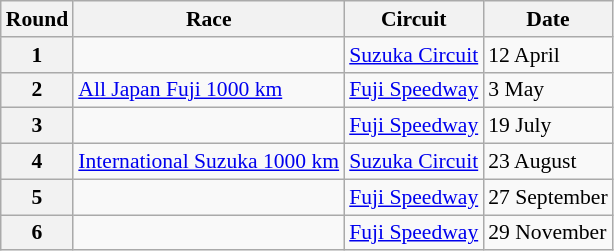<table class="wikitable" style="font-size: 90%;">
<tr>
<th>Round</th>
<th>Race</th>
<th>Circuit</th>
<th>Date</th>
</tr>
<tr>
<th>1</th>
<td></td>
<td><a href='#'>Suzuka Circuit</a></td>
<td>12 April</td>
</tr>
<tr>
<th>2</th>
<td><a href='#'>All Japan Fuji 1000 km</a></td>
<td><a href='#'>Fuji Speedway</a></td>
<td>3 May</td>
</tr>
<tr>
<th>3</th>
<td></td>
<td><a href='#'>Fuji Speedway</a></td>
<td>19 July</td>
</tr>
<tr>
<th>4</th>
<td><a href='#'>International Suzuka 1000 km</a></td>
<td><a href='#'>Suzuka Circuit</a></td>
<td>23 August</td>
</tr>
<tr>
<th>5</th>
<td></td>
<td><a href='#'>Fuji Speedway</a></td>
<td>27 September</td>
</tr>
<tr>
<th>6</th>
<td></td>
<td><a href='#'>Fuji Speedway</a></td>
<td>29 November</td>
</tr>
</table>
